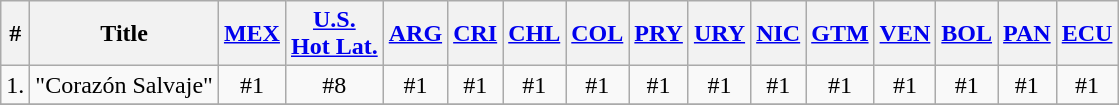<table class="wikitable">
<tr>
<th>#</th>
<th>Title</th>
<th><a href='#'>MEX</a></th>
<th><a href='#'>U.S.</a><br><a href='#'>Hot Lat.</a></th>
<th><a href='#'>ARG</a></th>
<th><a href='#'>CRI</a></th>
<th><a href='#'>CHL</a></th>
<th><a href='#'>COL</a></th>
<th><a href='#'>PRY</a></th>
<th><a href='#'>URY</a></th>
<th><a href='#'>NIC</a></th>
<th><a href='#'>GTM</a></th>
<th><a href='#'>VEN</a></th>
<th><a href='#'>BOL</a></th>
<th><a href='#'>PAN</a></th>
<th><a href='#'>ECU</a></th>
</tr>
<tr>
<td>1.</td>
<td align="center">"Corazón Salvaje"</td>
<td align="center">#1</td>
<td align="center">#8 <small></small></td>
<td align="center">#1</td>
<td align="center">#1</td>
<td align="center">#1</td>
<td align="center">#1</td>
<td align="center">#1</td>
<td align="center">#1</td>
<td align="center">#1</td>
<td align="center">#1</td>
<td align="center">#1</td>
<td align="center">#1</td>
<td align="center">#1</td>
<td align="center">#1</td>
</tr>
<tr>
</tr>
</table>
